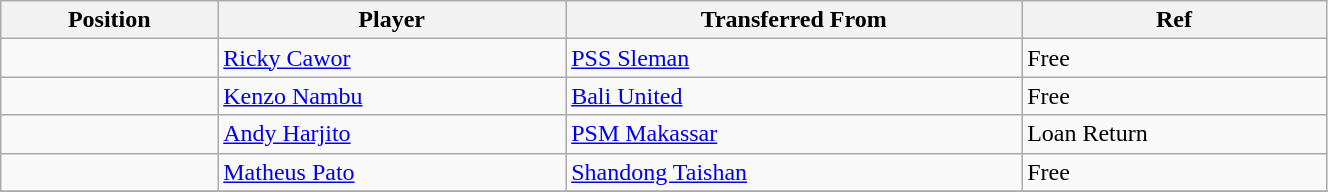<table class="wikitable sortable" style="width:70%; text-align:center; font-size:100%; text-align:left;">
<tr>
<th>Position</th>
<th>Player</th>
<th>Transferred From</th>
<th>Ref</th>
</tr>
<tr>
<td></td>
<td> <a href='#'>Ricky Cawor</a></td>
<td> <a href='#'>PSS Sleman</a></td>
<td>Free</td>
</tr>
<tr>
<td></td>
<td> <a href='#'>Kenzo Nambu</a></td>
<td> <a href='#'>Bali United</a></td>
<td>Free </td>
</tr>
<tr>
<td></td>
<td> <a href='#'>Andy Harjito</a></td>
<td> <a href='#'>PSM Makassar</a></td>
<td>Loan Return</td>
</tr>
<tr>
<td></td>
<td> <a href='#'>Matheus Pato</a></td>
<td> <a href='#'>Shandong Taishan</a></td>
<td>Free</td>
</tr>
<tr>
</tr>
</table>
